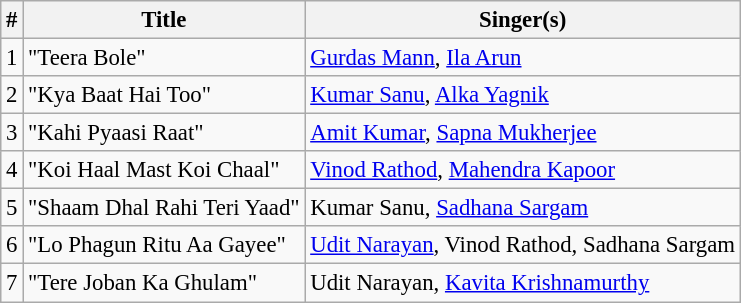<table class="wikitable" style="font-size:95%;">
<tr>
<th>#</th>
<th>Title</th>
<th>Singer(s)</th>
</tr>
<tr>
<td>1</td>
<td>"Teera Bole"</td>
<td><a href='#'>Gurdas Mann</a>, <a href='#'>Ila Arun</a></td>
</tr>
<tr>
<td>2</td>
<td>"Kya Baat Hai Too"</td>
<td><a href='#'>Kumar Sanu</a>, <a href='#'>Alka Yagnik</a></td>
</tr>
<tr>
<td>3</td>
<td>"Kahi Pyaasi Raat"</td>
<td><a href='#'>Amit Kumar</a>, <a href='#'>Sapna Mukherjee</a></td>
</tr>
<tr>
<td>4</td>
<td>"Koi Haal Mast Koi Chaal"</td>
<td><a href='#'>Vinod Rathod</a>, <a href='#'>Mahendra Kapoor</a></td>
</tr>
<tr>
<td>5</td>
<td>"Shaam Dhal Rahi Teri Yaad"</td>
<td>Kumar Sanu, <a href='#'>Sadhana Sargam</a></td>
</tr>
<tr>
<td>6</td>
<td>"Lo Phagun Ritu Aa Gayee"</td>
<td><a href='#'>Udit Narayan</a>, Vinod Rathod, Sadhana Sargam</td>
</tr>
<tr>
<td>7</td>
<td>"Tere Joban Ka Ghulam"</td>
<td>Udit Narayan, <a href='#'>Kavita Krishnamurthy</a></td>
</tr>
</table>
